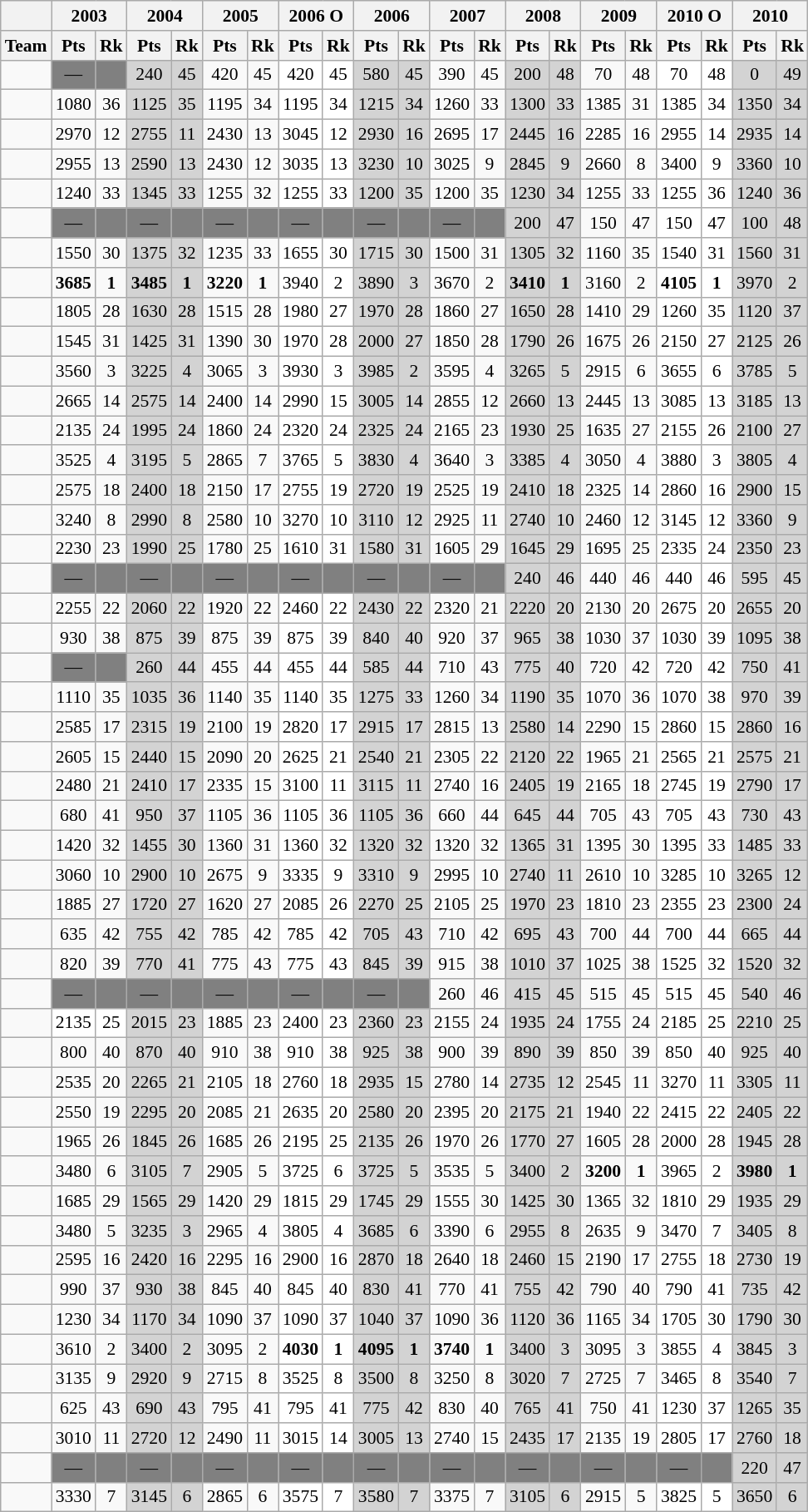<table class="wikitable sortable" style="font-size: 90%; text-align: center">
<tr>
<th></th>
<th colspan=2>2003</th>
<th colspan=2>2004</th>
<th colspan=2>2005</th>
<th colspan=2>2006 O</th>
<th colspan=2>2006</th>
<th colspan=2>2007</th>
<th colspan=2>2008</th>
<th colspan=2>2009</th>
<th colspan=2>2010 O</th>
<th colspan=2>2010</th>
</tr>
<tr>
<th>Team</th>
<th data-sort-type=number>Pts</th>
<th data-sort-type=number>Rk</th>
<th data-sort-type=number>Pts</th>
<th data-sort-type=number>Rk</th>
<th data-sort-type=number>Pts</th>
<th data-sort-type=number>Rk</th>
<th data-sort-type=number>Pts</th>
<th data-sort-type=number>Rk</th>
<th data-sort-type=number>Pts</th>
<th data-sort-type=number>Rk</th>
<th data-sort-type=number>Pts</th>
<th data-sort-type=number>Rk</th>
<th data-sort-type=number>Pts</th>
<th data-sort-type=number>Rk</th>
<th data-sort-type=number>Pts</th>
<th data-sort-type=number>Rk</th>
<th data-sort-type=number>Pts</th>
<th data-sort-type=number>Rk</th>
<th data-sort-type=number>Pts</th>
<th data-sort-type=number>Rk</th>
</tr>
<tr>
<td align=left></td>
<td bgcolor="gray">—</td>
<td bgcolor="gray"></td>
<td bgcolor="#D3D3D3">240</td>
<td bgcolor="#D3D3D3">45</td>
<td>420</td>
<td>45</td>
<td bgcolor="white">420</td>
<td bgcolor="white">45</td>
<td bgcolor="#D3D3D3">580</td>
<td bgcolor="#D3D3D3">45</td>
<td>390</td>
<td>45</td>
<td bgcolor="#D3D3D3">200</td>
<td bgcolor="#D3D3D3">48</td>
<td>70</td>
<td>48</td>
<td bgcolor="white">70</td>
<td bgcolor="white">48</td>
<td bgcolor="#D3D3D3">0</td>
<td bgcolor="#D3D3D3">49</td>
</tr>
<tr>
<td align=left></td>
<td>1080</td>
<td>36</td>
<td bgcolor="#D3D3D3">1125</td>
<td bgcolor="#D3D3D3">35</td>
<td>1195</td>
<td>34</td>
<td bgcolor="white">1195</td>
<td bgcolor="white">34</td>
<td bgcolor="#D3D3D3">1215</td>
<td bgcolor="#D3D3D3">34</td>
<td>1260</td>
<td>33</td>
<td bgcolor="#D3D3D3">1300</td>
<td bgcolor="#D3D3D3">33</td>
<td>1385</td>
<td>31</td>
<td bgcolor="white">1385</td>
<td bgcolor="white">34</td>
<td bgcolor="#D3D3D3">1350</td>
<td bgcolor="#D3D3D3">34</td>
</tr>
<tr>
<td align=left></td>
<td>2970</td>
<td>12</td>
<td bgcolor="#D3D3D3">2755</td>
<td bgcolor="#D3D3D3">11</td>
<td>2430</td>
<td>13</td>
<td bgcolor="white">3045</td>
<td bgcolor="white">12</td>
<td bgcolor="#D3D3D3">2930</td>
<td bgcolor="#D3D3D3">16</td>
<td>2695</td>
<td>17</td>
<td bgcolor="#D3D3D3">2445</td>
<td bgcolor="#D3D3D3">16</td>
<td>2285</td>
<td>16</td>
<td bgcolor="white">2955</td>
<td bgcolor="white">14</td>
<td bgcolor="#D3D3D3">2935</td>
<td bgcolor="#D3D3D3">14</td>
</tr>
<tr>
<td align=left></td>
<td>2955</td>
<td>13</td>
<td bgcolor="#D3D3D3">2590</td>
<td bgcolor="#D3D3D3">13</td>
<td>2430</td>
<td>12</td>
<td bgcolor="white">3035</td>
<td bgcolor="white">13</td>
<td bgcolor="#D3D3D3">3230</td>
<td bgcolor="#D3D3D3">10</td>
<td>3025</td>
<td>9</td>
<td bgcolor="#D3D3D3">2845</td>
<td bgcolor="#D3D3D3">9</td>
<td>2660</td>
<td>8</td>
<td bgcolor="white">3400</td>
<td bgcolor="white">9</td>
<td bgcolor="#D3D3D3">3360</td>
<td bgcolor="#D3D3D3">10</td>
</tr>
<tr>
<td align=left></td>
<td>1240</td>
<td>33</td>
<td bgcolor="#D3D3D3">1345</td>
<td bgcolor="#D3D3D3">33</td>
<td>1255</td>
<td>32</td>
<td bgcolor="white">1255</td>
<td bgcolor="white">33</td>
<td bgcolor="#D3D3D3">1200</td>
<td bgcolor="#D3D3D3">35</td>
<td>1200</td>
<td>35</td>
<td bgcolor="#D3D3D3">1230</td>
<td bgcolor="#D3D3D3">34</td>
<td>1255</td>
<td>33</td>
<td bgcolor="white">1255</td>
<td bgcolor="white">36</td>
<td bgcolor="#D3D3D3">1240</td>
<td bgcolor="#D3D3D3">36</td>
</tr>
<tr>
<td align=left></td>
<td bgcolor="gray">—</td>
<td bgcolor="gray"></td>
<td bgcolor="gray">—</td>
<td bgcolor="gray"></td>
<td bgcolor="gray">—</td>
<td bgcolor="gray"></td>
<td bgcolor="gray">—</td>
<td bgcolor="gray"></td>
<td bgcolor="gray">—</td>
<td bgcolor="gray"></td>
<td bgcolor="gray">—</td>
<td bgcolor="gray"></td>
<td bgcolor="#D3D3D3">200</td>
<td bgcolor="#D3D3D3">47</td>
<td>150</td>
<td>47</td>
<td bgcolor="white">150</td>
<td bgcolor="white">47</td>
<td bgcolor="#D3D3D3">100</td>
<td bgcolor="#D3D3D3">48</td>
</tr>
<tr>
<td align=left></td>
<td>1550</td>
<td>30</td>
<td bgcolor="#D3D3D3">1375</td>
<td bgcolor="#D3D3D3">32</td>
<td>1235</td>
<td>33</td>
<td bgcolor="white">1655</td>
<td bgcolor="white">30</td>
<td bgcolor="#D3D3D3">1715</td>
<td bgcolor="#D3D3D3">30</td>
<td>1500</td>
<td>31</td>
<td bgcolor="#D3D3D3">1305</td>
<td bgcolor="#D3D3D3">32</td>
<td>1160</td>
<td>35</td>
<td bgcolor="white">1540</td>
<td bgcolor="white">31</td>
<td bgcolor="#D3D3D3">1560</td>
<td bgcolor="#D3D3D3">31</td>
</tr>
<tr>
<td align=left></td>
<td><strong>3685</strong></td>
<td><strong>1</strong></td>
<td bgcolor="#D3D3D3"><strong>3485</strong></td>
<td bgcolor="#D3D3D3"><strong>1</strong></td>
<td><strong>3220</strong></td>
<td><strong>1</strong></td>
<td bgcolor="white">3940</td>
<td bgcolor="white">2</td>
<td bgcolor="#D3D3D3">3890</td>
<td bgcolor="#D3D3D3">3</td>
<td>3670</td>
<td>2</td>
<td bgcolor="#D3D3D3"><strong>3410</strong></td>
<td bgcolor="#D3D3D3"><strong>1</strong></td>
<td>3160</td>
<td>2</td>
<td bgcolor="white"><strong>4105</strong></td>
<td bgcolor="white"><strong>1</strong></td>
<td bgcolor="#D3D3D3">3970</td>
<td bgcolor="#D3D3D3">2</td>
</tr>
<tr>
<td align=left></td>
<td>1805</td>
<td>28</td>
<td bgcolor="#D3D3D3">1630</td>
<td bgcolor="#D3D3D3">28</td>
<td>1515</td>
<td>28</td>
<td bgcolor="white">1980</td>
<td bgcolor="white">27</td>
<td bgcolor="#D3D3D3">1970</td>
<td bgcolor="#D3D3D3">28</td>
<td>1860</td>
<td>27</td>
<td bgcolor="#D3D3D3">1650</td>
<td bgcolor="#D3D3D3">28</td>
<td>1410</td>
<td>29</td>
<td bgcolor="white">1260</td>
<td bgcolor="white">35</td>
<td bgcolor="#D3D3D3">1120</td>
<td bgcolor="#D3D3D3">37</td>
</tr>
<tr>
<td align=left></td>
<td>1545</td>
<td>31</td>
<td bgcolor="#D3D3D3">1425</td>
<td bgcolor="#D3D3D3">31</td>
<td>1390</td>
<td>30</td>
<td bgcolor="white">1970</td>
<td bgcolor="white">28</td>
<td bgcolor="#D3D3D3">2000</td>
<td bgcolor="#D3D3D3">27</td>
<td>1850</td>
<td>28</td>
<td bgcolor="#D3D3D3">1790</td>
<td bgcolor="#D3D3D3">26</td>
<td>1675</td>
<td>26</td>
<td bgcolor="white">2150</td>
<td bgcolor="white">27</td>
<td bgcolor="#D3D3D3">2125</td>
<td bgcolor="#D3D3D3">26</td>
</tr>
<tr>
<td align=left></td>
<td>3560</td>
<td>3</td>
<td bgcolor="#D3D3D3">3225</td>
<td bgcolor="#D3D3D3">4</td>
<td>3065</td>
<td>3</td>
<td bgcolor="white">3930</td>
<td bgcolor="white">3</td>
<td bgcolor="#D3D3D3">3985</td>
<td bgcolor="#D3D3D3">2</td>
<td>3595</td>
<td>4</td>
<td bgcolor="#D3D3D3">3265</td>
<td bgcolor="#D3D3D3">5</td>
<td>2915</td>
<td>6</td>
<td bgcolor="white">3655</td>
<td bgcolor="white">6</td>
<td bgcolor="#D3D3D3">3785</td>
<td bgcolor="#D3D3D3">5</td>
</tr>
<tr>
<td align=left></td>
<td>2665</td>
<td>14</td>
<td bgcolor="#D3D3D3">2575</td>
<td bgcolor="#D3D3D3">14</td>
<td>2400</td>
<td>14</td>
<td bgcolor="white">2990</td>
<td bgcolor="white">15</td>
<td bgcolor="#D3D3D3">3005</td>
<td bgcolor="#D3D3D3">14</td>
<td>2855</td>
<td>12</td>
<td bgcolor="#D3D3D3">2660</td>
<td bgcolor="#D3D3D3">13</td>
<td>2445</td>
<td>13</td>
<td bgcolor="white">3085</td>
<td bgcolor="white">13</td>
<td bgcolor="#D3D3D3">3185</td>
<td bgcolor="#D3D3D3">13</td>
</tr>
<tr>
<td align=left></td>
<td>2135</td>
<td>24</td>
<td bgcolor="#D3D3D3">1995</td>
<td bgcolor="#D3D3D3">24</td>
<td>1860</td>
<td>24</td>
<td bgcolor="white">2320</td>
<td bgcolor="white">24</td>
<td bgcolor="#D3D3D3">2325</td>
<td bgcolor="#D3D3D3">24</td>
<td>2165</td>
<td>23</td>
<td bgcolor="#D3D3D3">1930</td>
<td bgcolor="#D3D3D3">25</td>
<td>1635</td>
<td>27</td>
<td bgcolor="white">2155</td>
<td bgcolor="white">26</td>
<td bgcolor="#D3D3D3">2100</td>
<td bgcolor="#D3D3D3">27</td>
</tr>
<tr>
<td align=left></td>
<td>3525</td>
<td>4</td>
<td bgcolor="#D3D3D3">3195</td>
<td bgcolor="#D3D3D3">5</td>
<td>2865</td>
<td>7</td>
<td bgcolor="white">3765</td>
<td bgcolor="white">5</td>
<td bgcolor="#D3D3D3">3830</td>
<td bgcolor="#D3D3D3">4</td>
<td>3640</td>
<td>3</td>
<td bgcolor="#D3D3D3">3385</td>
<td bgcolor="#D3D3D3">4</td>
<td>3050</td>
<td>4</td>
<td bgcolor="white">3880</td>
<td bgcolor="white">3</td>
<td bgcolor="#D3D3D3">3805</td>
<td bgcolor="#D3D3D3">4</td>
</tr>
<tr>
<td align=left></td>
<td>2575</td>
<td>18</td>
<td bgcolor="#D3D3D3">2400</td>
<td bgcolor="#D3D3D3">18</td>
<td>2150</td>
<td>17</td>
<td bgcolor="white">2755</td>
<td bgcolor="white">19</td>
<td bgcolor="#D3D3D3">2720</td>
<td bgcolor="#D3D3D3">19</td>
<td>2525</td>
<td>19</td>
<td bgcolor="#D3D3D3">2410</td>
<td bgcolor="#D3D3D3">18</td>
<td>2325</td>
<td>14</td>
<td bgcolor="white">2860</td>
<td bgcolor="white">16</td>
<td bgcolor="#D3D3D3">2900</td>
<td bgcolor="#D3D3D3">15</td>
</tr>
<tr>
<td align=left></td>
<td>3240</td>
<td>8</td>
<td bgcolor="#D3D3D3">2990</td>
<td bgcolor="#D3D3D3">8</td>
<td>2580</td>
<td>10</td>
<td bgcolor="white">3270</td>
<td bgcolor="white">10</td>
<td bgcolor="#D3D3D3">3110</td>
<td bgcolor="#D3D3D3">12</td>
<td>2925</td>
<td>11</td>
<td bgcolor="#D3D3D3">2740</td>
<td bgcolor="#D3D3D3">10</td>
<td>2460</td>
<td>12</td>
<td bgcolor="white">3145</td>
<td bgcolor="white">12</td>
<td bgcolor="#D3D3D3">3360</td>
<td bgcolor="#D3D3D3">9</td>
</tr>
<tr>
<td align=left></td>
<td>2230</td>
<td>23</td>
<td bgcolor="#D3D3D3">1990</td>
<td bgcolor="#D3D3D3">25</td>
<td>1780</td>
<td>25</td>
<td bgcolor="white">1610</td>
<td bgcolor="white">31</td>
<td bgcolor="#D3D3D3">1580</td>
<td bgcolor="#D3D3D3">31</td>
<td>1605</td>
<td>29</td>
<td bgcolor="#D3D3D3">1645</td>
<td bgcolor="#D3D3D3">29</td>
<td>1695</td>
<td>25</td>
<td bgcolor="white">2335</td>
<td bgcolor="white">24</td>
<td bgcolor="#D3D3D3">2350</td>
<td bgcolor="#D3D3D3">23</td>
</tr>
<tr>
<td align=left></td>
<td bgcolor="gray">—</td>
<td bgcolor="gray"></td>
<td bgcolor="gray">—</td>
<td bgcolor="gray"></td>
<td bgcolor="gray">—</td>
<td bgcolor="gray"></td>
<td bgcolor="gray">—</td>
<td bgcolor="gray"></td>
<td bgcolor="gray">—</td>
<td bgcolor="gray"></td>
<td bgcolor="gray">—</td>
<td bgcolor="gray"></td>
<td bgcolor="#D3D3D3">240</td>
<td bgcolor="#D3D3D3">46</td>
<td>440</td>
<td>46</td>
<td bgcolor="white">440</td>
<td bgcolor="white">46</td>
<td bgcolor="#D3D3D3">595</td>
<td bgcolor="#D3D3D3">45</td>
</tr>
<tr>
<td align=left></td>
<td>2255</td>
<td>22</td>
<td bgcolor="#D3D3D3">2060</td>
<td bgcolor="#D3D3D3">22</td>
<td>1920</td>
<td>22</td>
<td bgcolor="white">2460</td>
<td bgcolor="white">22</td>
<td bgcolor="#D3D3D3">2430</td>
<td bgcolor="#D3D3D3">22</td>
<td>2320</td>
<td>21</td>
<td bgcolor="#D3D3D3">2220</td>
<td bgcolor="#D3D3D3">20</td>
<td>2130</td>
<td>20</td>
<td bgcolor="white">2675</td>
<td bgcolor="white">20</td>
<td bgcolor="#D3D3D3">2655</td>
<td bgcolor="#D3D3D3">20</td>
</tr>
<tr>
<td align=left></td>
<td>930</td>
<td>38</td>
<td bgcolor="#D3D3D3">875</td>
<td bgcolor="#D3D3D3">39</td>
<td>875</td>
<td>39</td>
<td bgcolor="white">875</td>
<td bgcolor="white">39</td>
<td bgcolor="#D3D3D3">840</td>
<td bgcolor="#D3D3D3">40</td>
<td>920</td>
<td>37</td>
<td bgcolor="#D3D3D3">965</td>
<td bgcolor="#D3D3D3">38</td>
<td>1030</td>
<td>37</td>
<td bgcolor="white">1030</td>
<td bgcolor="white">39</td>
<td bgcolor="#D3D3D3">1095</td>
<td bgcolor="#D3D3D3">38</td>
</tr>
<tr>
<td align=left></td>
<td bgcolor="gray">—</td>
<td bgcolor="gray"></td>
<td bgcolor="#D3D3D3">260</td>
<td bgcolor="#D3D3D3">44</td>
<td>455</td>
<td>44</td>
<td bgcolor="white">455</td>
<td bgcolor="white">44</td>
<td bgcolor="#D3D3D3">585</td>
<td bgcolor="#D3D3D3">44</td>
<td>710</td>
<td>43</td>
<td bgcolor="#D3D3D3">775</td>
<td bgcolor="#D3D3D3">40</td>
<td>720</td>
<td>42</td>
<td bgcolor="white">720</td>
<td bgcolor="white">42</td>
<td bgcolor="#D3D3D3">750</td>
<td bgcolor="#D3D3D3">41</td>
</tr>
<tr>
<td align=left></td>
<td>1110</td>
<td>35</td>
<td bgcolor="#D3D3D3">1035</td>
<td bgcolor="#D3D3D3">36</td>
<td>1140</td>
<td>35</td>
<td bgcolor="white">1140</td>
<td bgcolor="white">35</td>
<td bgcolor="#D3D3D3">1275</td>
<td bgcolor="#D3D3D3">33</td>
<td>1260</td>
<td>34</td>
<td bgcolor="#D3D3D3">1190</td>
<td bgcolor="#D3D3D3">35</td>
<td>1070</td>
<td>36</td>
<td bgcolor="white">1070</td>
<td bgcolor="white">38</td>
<td bgcolor="#D3D3D3">970</td>
<td bgcolor="#D3D3D3">39</td>
</tr>
<tr>
<td align=left></td>
<td>2585</td>
<td>17</td>
<td bgcolor="#D3D3D3">2315</td>
<td bgcolor="#D3D3D3">19</td>
<td>2100</td>
<td>19</td>
<td bgcolor="white">2820</td>
<td bgcolor="white">17</td>
<td bgcolor="#D3D3D3">2915</td>
<td bgcolor="#D3D3D3">17</td>
<td>2815</td>
<td>13</td>
<td bgcolor="#D3D3D3">2580</td>
<td bgcolor="#D3D3D3">14</td>
<td>2290</td>
<td>15</td>
<td bgcolor="white">2860</td>
<td bgcolor="white">15</td>
<td bgcolor="#D3D3D3">2860</td>
<td bgcolor="#D3D3D3">16</td>
</tr>
<tr>
<td align=left></td>
<td>2605</td>
<td>15</td>
<td bgcolor="#D3D3D3">2440</td>
<td bgcolor="#D3D3D3">15</td>
<td>2090</td>
<td>20</td>
<td bgcolor="white">2625</td>
<td bgcolor="white">21</td>
<td bgcolor="#D3D3D3">2540</td>
<td bgcolor="#D3D3D3">21</td>
<td>2305</td>
<td>22</td>
<td bgcolor="#D3D3D3">2120</td>
<td bgcolor="#D3D3D3">22</td>
<td>1965</td>
<td>21</td>
<td bgcolor="white">2565</td>
<td bgcolor="white">21</td>
<td bgcolor="#D3D3D3">2575</td>
<td bgcolor="#D3D3D3">21</td>
</tr>
<tr>
<td align=left></td>
<td>2480</td>
<td>21</td>
<td bgcolor="#D3D3D3">2410</td>
<td bgcolor="#D3D3D3">17</td>
<td>2335</td>
<td>15</td>
<td bgcolor="white">3100</td>
<td bgcolor="white">11</td>
<td bgcolor="#D3D3D3">3115</td>
<td bgcolor="#D3D3D3">11</td>
<td>2740</td>
<td>16</td>
<td bgcolor="#D3D3D3">2405</td>
<td bgcolor="#D3D3D3">19</td>
<td>2165</td>
<td>18</td>
<td bgcolor="white">2745</td>
<td bgcolor="white">19</td>
<td bgcolor="#D3D3D3">2790</td>
<td bgcolor="#D3D3D3">17</td>
</tr>
<tr>
<td align=left></td>
<td>680</td>
<td>41</td>
<td bgcolor="#D3D3D3">950</td>
<td bgcolor="#D3D3D3">37</td>
<td>1105</td>
<td>36</td>
<td bgcolor="white">1105</td>
<td bgcolor="white">36</td>
<td bgcolor="#D3D3D3">1105</td>
<td bgcolor="#D3D3D3">36</td>
<td>660</td>
<td>44</td>
<td bgcolor="#D3D3D3">645</td>
<td bgcolor="#D3D3D3">44</td>
<td>705</td>
<td>43</td>
<td bgcolor="white">705</td>
<td bgcolor="white">43</td>
<td bgcolor="#D3D3D3">730</td>
<td bgcolor="#D3D3D3">43</td>
</tr>
<tr>
<td align=left></td>
<td>1420</td>
<td>32</td>
<td bgcolor="#D3D3D3">1455</td>
<td bgcolor="#D3D3D3">30</td>
<td>1360</td>
<td>31</td>
<td bgcolor="white">1360</td>
<td bgcolor="white">32</td>
<td bgcolor="#D3D3D3">1320</td>
<td bgcolor="#D3D3D3">32</td>
<td>1320</td>
<td>32</td>
<td bgcolor="#D3D3D3">1365</td>
<td bgcolor="#D3D3D3">31</td>
<td>1395</td>
<td>30</td>
<td bgcolor="white">1395</td>
<td bgcolor="white">33</td>
<td bgcolor="#D3D3D3">1485</td>
<td bgcolor="#D3D3D3">33</td>
</tr>
<tr>
<td align=left></td>
<td>3060</td>
<td>10</td>
<td bgcolor="#D3D3D3">2900</td>
<td bgcolor="#D3D3D3">10</td>
<td>2675</td>
<td>9</td>
<td bgcolor="white">3335</td>
<td bgcolor="white">9</td>
<td bgcolor="#D3D3D3">3310</td>
<td bgcolor="#D3D3D3">9</td>
<td>2995</td>
<td>10</td>
<td bgcolor="#D3D3D3">2740</td>
<td bgcolor="#D3D3D3">11</td>
<td>2610</td>
<td>10</td>
<td bgcolor="white">3285</td>
<td bgcolor="white">10</td>
<td bgcolor="#D3D3D3">3265</td>
<td bgcolor="#D3D3D3">12</td>
</tr>
<tr>
<td align=left></td>
<td>1885</td>
<td>27</td>
<td bgcolor="#D3D3D3">1720</td>
<td bgcolor="#D3D3D3">27</td>
<td>1620</td>
<td>27</td>
<td bgcolor="white">2085</td>
<td bgcolor="white">26</td>
<td bgcolor="#D3D3D3">2270</td>
<td bgcolor="#D3D3D3">25</td>
<td>2105</td>
<td>25</td>
<td bgcolor="#D3D3D3">1970</td>
<td bgcolor="#D3D3D3">23</td>
<td>1810</td>
<td>23</td>
<td bgcolor="white">2355</td>
<td bgcolor="white">23</td>
<td bgcolor="#D3D3D3">2300</td>
<td bgcolor="#D3D3D3">24</td>
</tr>
<tr>
<td align=left></td>
<td>635</td>
<td>42</td>
<td bgcolor="#D3D3D3">755</td>
<td bgcolor="#D3D3D3">42</td>
<td>785</td>
<td>42</td>
<td bgcolor="white">785</td>
<td bgcolor="white">42</td>
<td bgcolor="#D3D3D3">705</td>
<td bgcolor="#D3D3D3">43</td>
<td>710</td>
<td>42</td>
<td bgcolor="#D3D3D3">695</td>
<td bgcolor="#D3D3D3">43</td>
<td>700</td>
<td>44</td>
<td bgcolor="white">700</td>
<td bgcolor="white">44</td>
<td bgcolor="#D3D3D3">665</td>
<td bgcolor="#D3D3D3">44</td>
</tr>
<tr>
<td align=left></td>
<td>820</td>
<td>39</td>
<td bgcolor="#D3D3D3">770</td>
<td bgcolor="#D3D3D3">41</td>
<td>775</td>
<td>43</td>
<td bgcolor="white">775</td>
<td bgcolor="white">43</td>
<td bgcolor="#D3D3D3">845</td>
<td bgcolor="#D3D3D3">39</td>
<td>915</td>
<td>38</td>
<td bgcolor="#D3D3D3">1010</td>
<td bgcolor="#D3D3D3">37</td>
<td>1025</td>
<td>38</td>
<td bgcolor="white">1525</td>
<td bgcolor="white">32</td>
<td bgcolor="#D3D3D3">1520</td>
<td bgcolor="#D3D3D3">32</td>
</tr>
<tr>
<td align=left></td>
<td bgcolor="gray">—</td>
<td bgcolor="gray"></td>
<td bgcolor="gray">—</td>
<td bgcolor="gray"></td>
<td bgcolor="gray">—</td>
<td bgcolor="gray"></td>
<td bgcolor="gray">—</td>
<td bgcolor="gray"></td>
<td bgcolor="gray">—</td>
<td bgcolor="gray"></td>
<td>260</td>
<td>46</td>
<td bgcolor="#D3D3D3">415</td>
<td bgcolor="#D3D3D3">45</td>
<td>515</td>
<td>45</td>
<td bgcolor="white">515</td>
<td bgcolor="white">45</td>
<td bgcolor="#D3D3D3">540</td>
<td bgcolor="#D3D3D3">46</td>
</tr>
<tr>
<td align=left></td>
<td bgcolor="white">2135</td>
<td bgcolor="white">25</td>
<td bgcolor="#D3D3D3">2015</td>
<td bgcolor="#D3D3D3">23</td>
<td>1885</td>
<td>23</td>
<td bgcolor="white">2400</td>
<td bgcolor="white">23</td>
<td bgcolor="#D3D3D3">2360</td>
<td bgcolor="#D3D3D3">23</td>
<td>2155</td>
<td>24</td>
<td bgcolor="#D3D3D3">1935</td>
<td bgcolor="#D3D3D3">24</td>
<td>1755</td>
<td>24</td>
<td bgcolor="white">2185</td>
<td bgcolor="white">25</td>
<td bgcolor="#D3D3D3">2210</td>
<td bgcolor="#D3D3D3">25</td>
</tr>
<tr>
<td align=left></td>
<td>800</td>
<td>40</td>
<td bgcolor="#D3D3D3">870</td>
<td bgcolor="#D3D3D3">40</td>
<td>910</td>
<td>38</td>
<td bgcolor="white">910</td>
<td bgcolor="white">38</td>
<td bgcolor="#D3D3D3">925</td>
<td bgcolor="#D3D3D3">38</td>
<td>900</td>
<td>39</td>
<td bgcolor="#D3D3D3">890</td>
<td bgcolor="#D3D3D3">39</td>
<td>850</td>
<td>39</td>
<td bgcolor="white">850</td>
<td bgcolor="white">40</td>
<td bgcolor="#D3D3D3">925</td>
<td bgcolor="#D3D3D3">40</td>
</tr>
<tr>
<td align=left></td>
<td>2535</td>
<td>20</td>
<td bgcolor="#D3D3D3">2265</td>
<td bgcolor="#D3D3D3">21</td>
<td>2105</td>
<td>18</td>
<td bgcolor="white">2760</td>
<td bgcolor="white">18</td>
<td bgcolor="#D3D3D3">2935</td>
<td bgcolor="#D3D3D3">15</td>
<td>2780</td>
<td>14</td>
<td bgcolor="#D3D3D3">2735</td>
<td bgcolor="#D3D3D3">12</td>
<td>2545</td>
<td>11</td>
<td bgcolor="white">3270</td>
<td bgcolor="white">11</td>
<td bgcolor="#D3D3D3">3305</td>
<td bgcolor="#D3D3D3">11</td>
</tr>
<tr>
<td align=left></td>
<td>2550</td>
<td>19</td>
<td bgcolor="#D3D3D3">2295</td>
<td bgcolor="#D3D3D3">20</td>
<td>2085</td>
<td>21</td>
<td bgcolor="white">2635</td>
<td bgcolor="white">20</td>
<td bgcolor="#D3D3D3">2580</td>
<td bgcolor="#D3D3D3">20</td>
<td>2395</td>
<td>20</td>
<td bgcolor="#D3D3D3">2175</td>
<td bgcolor="#D3D3D3">21</td>
<td>1940</td>
<td>22</td>
<td bgcolor="white">2415</td>
<td bgcolor="white">22</td>
<td bgcolor="#D3D3D3">2405</td>
<td bgcolor="#D3D3D3">22</td>
</tr>
<tr>
<td align=left></td>
<td>1965</td>
<td>26</td>
<td bgcolor="#D3D3D3">1845</td>
<td bgcolor="#D3D3D3">26</td>
<td>1685</td>
<td>26</td>
<td bgcolor="white">2195</td>
<td bgcolor="white">25</td>
<td bgcolor="#D3D3D3">2135</td>
<td bgcolor="#D3D3D3">26</td>
<td>1970</td>
<td>26</td>
<td bgcolor="#D3D3D3">1770</td>
<td bgcolor="#D3D3D3">27</td>
<td>1605</td>
<td>28</td>
<td bgcolor="white">2000</td>
<td bgcolor="white">28</td>
<td bgcolor="#D3D3D3">1945</td>
<td bgcolor="#D3D3D3">28</td>
</tr>
<tr>
<td align=left></td>
<td>3480</td>
<td>6</td>
<td bgcolor="#D3D3D3">3105</td>
<td bgcolor="#D3D3D3">7</td>
<td>2905</td>
<td>5</td>
<td bgcolor="white">3725</td>
<td bgcolor="white">6</td>
<td bgcolor="#D3D3D3">3725</td>
<td bgcolor="#D3D3D3">5</td>
<td>3535</td>
<td>5</td>
<td bgcolor="#D3D3D3">3400</td>
<td bgcolor="#D3D3D3">2</td>
<td><strong>3200</strong></td>
<td><strong>1</strong></td>
<td bgcolor="white">3965</td>
<td bgcolor="white">2</td>
<td bgcolor="#D3D3D3"><strong>3980</strong></td>
<td bgcolor="#D3D3D3"><strong>1</strong></td>
</tr>
<tr>
<td align=left></td>
<td>1685</td>
<td>29</td>
<td bgcolor="#D3D3D3">1565</td>
<td bgcolor="#D3D3D3">29</td>
<td>1420</td>
<td>29</td>
<td bgcolor="white">1815</td>
<td bgcolor="white">29</td>
<td bgcolor="#D3D3D3">1745</td>
<td bgcolor="#D3D3D3">29</td>
<td>1555</td>
<td>30</td>
<td bgcolor="#D3D3D3">1425</td>
<td bgcolor="#D3D3D3">30</td>
<td>1365</td>
<td>32</td>
<td bgcolor="white">1810</td>
<td bgcolor="white">29</td>
<td bgcolor="#D3D3D3">1935</td>
<td bgcolor="#D3D3D3">29</td>
</tr>
<tr>
<td align=left></td>
<td>3480</td>
<td>5</td>
<td bgcolor="#D3D3D3">3235</td>
<td bgcolor="#D3D3D3">3</td>
<td>2965</td>
<td>4</td>
<td bgcolor="white">3805</td>
<td bgcolor="white">4</td>
<td bgcolor="#D3D3D3">3685</td>
<td bgcolor="#D3D3D3">6</td>
<td>3390</td>
<td>6</td>
<td bgcolor="#D3D3D3">2955</td>
<td bgcolor="#D3D3D3">8</td>
<td>2635</td>
<td>9</td>
<td bgcolor="white">3470</td>
<td bgcolor="white">7</td>
<td bgcolor="#D3D3D3">3405</td>
<td bgcolor="#D3D3D3">8</td>
</tr>
<tr>
<td align=left></td>
<td>2595</td>
<td>16</td>
<td bgcolor="#D3D3D3">2420</td>
<td bgcolor="#D3D3D3">16</td>
<td>2295</td>
<td>16</td>
<td bgcolor="white">2900</td>
<td bgcolor="white">16</td>
<td bgcolor="#D3D3D3">2870</td>
<td bgcolor="#D3D3D3">18</td>
<td>2640</td>
<td>18</td>
<td bgcolor="#D3D3D3">2460</td>
<td bgcolor="#D3D3D3">15</td>
<td>2190</td>
<td>17</td>
<td bgcolor="white">2755</td>
<td bgcolor="white">18</td>
<td bgcolor="#D3D3D3">2730</td>
<td bgcolor="#D3D3D3">19</td>
</tr>
<tr>
<td align=left></td>
<td>990</td>
<td>37</td>
<td bgcolor="#D3D3D3">930</td>
<td bgcolor="#D3D3D3">38</td>
<td>845</td>
<td>40</td>
<td bgcolor="white">845</td>
<td bgcolor="white">40</td>
<td bgcolor="#D3D3D3">830</td>
<td bgcolor="#D3D3D3">41</td>
<td>770</td>
<td>41</td>
<td bgcolor="#D3D3D3">755</td>
<td bgcolor="#D3D3D3">42</td>
<td>790</td>
<td>40</td>
<td bgcolor="white">790</td>
<td bgcolor="white">41</td>
<td bgcolor="#D3D3D3">735</td>
<td bgcolor="#D3D3D3">42</td>
</tr>
<tr>
<td align=left></td>
<td>1230</td>
<td>34</td>
<td bgcolor="#D3D3D3">1170</td>
<td bgcolor="#D3D3D3">34</td>
<td>1090</td>
<td>37</td>
<td bgcolor="white">1090</td>
<td bgcolor="white">37</td>
<td bgcolor="#D3D3D3">1040</td>
<td bgcolor="#D3D3D3">37</td>
<td>1090</td>
<td>36</td>
<td bgcolor="#D3D3D3">1120</td>
<td bgcolor="#D3D3D3">36</td>
<td>1165</td>
<td>34</td>
<td bgcolor="white">1705</td>
<td bgcolor="white">30</td>
<td bgcolor="#D3D3D3">1790</td>
<td bgcolor="#D3D3D3">30</td>
</tr>
<tr>
<td align=left></td>
<td>3610</td>
<td>2</td>
<td bgcolor="#D3D3D3">3400</td>
<td bgcolor="#D3D3D3">2</td>
<td>3095</td>
<td>2</td>
<td bgcolor="white"><strong>4030</strong></td>
<td bgcolor="white"><strong>1</strong></td>
<td bgcolor="#D3D3D3"><strong>4095</strong></td>
<td bgcolor="#D3D3D3"><strong>1</strong></td>
<td><strong>3740</strong></td>
<td><strong>1</strong></td>
<td bgcolor="#D3D3D3">3400</td>
<td bgcolor="#D3D3D3">3</td>
<td>3095</td>
<td>3</td>
<td bgcolor="white">3855</td>
<td bgcolor="white">4</td>
<td bgcolor="#D3D3D3">3845</td>
<td bgcolor="#D3D3D3">3</td>
</tr>
<tr>
<td align=left></td>
<td>3135</td>
<td>9</td>
<td bgcolor="#D3D3D3">2920</td>
<td bgcolor="#D3D3D3">9</td>
<td>2715</td>
<td>8</td>
<td bgcolor="white">3525</td>
<td bgcolor="white">8</td>
<td bgcolor="#D3D3D3">3500</td>
<td bgcolor="#D3D3D3">8</td>
<td>3250</td>
<td>8</td>
<td bgcolor="#D3D3D3">3020</td>
<td bgcolor="#D3D3D3">7</td>
<td>2725</td>
<td>7</td>
<td bgcolor="white">3465</td>
<td bgcolor="white">8</td>
<td bgcolor="#D3D3D3">3540</td>
<td bgcolor="#D3D3D3">7</td>
</tr>
<tr>
<td align=left></td>
<td>625</td>
<td>43</td>
<td bgcolor="#D3D3D3">690</td>
<td bgcolor="#D3D3D3">43</td>
<td>795</td>
<td>41</td>
<td bgcolor="white">795</td>
<td bgcolor="white">41</td>
<td bgcolor="#D3D3D3">775</td>
<td bgcolor="#D3D3D3">42</td>
<td>830</td>
<td>40</td>
<td bgcolor="#D3D3D3">765</td>
<td bgcolor="#D3D3D3">41</td>
<td>750</td>
<td>41</td>
<td bgcolor="white">1230</td>
<td bgcolor="white">37</td>
<td bgcolor="#D3D3D3">1265</td>
<td bgcolor="#D3D3D3">35</td>
</tr>
<tr>
<td align=left></td>
<td>3010</td>
<td>11</td>
<td bgcolor="#D3D3D3">2720</td>
<td bgcolor="#D3D3D3">12</td>
<td>2490</td>
<td>11</td>
<td bgcolor="white">3015</td>
<td bgcolor="white">14</td>
<td bgcolor="#D3D3D3">3005</td>
<td bgcolor="#D3D3D3">13</td>
<td>2740</td>
<td>15</td>
<td bgcolor="#D3D3D3">2435</td>
<td bgcolor="#D3D3D3">17</td>
<td>2135</td>
<td>19</td>
<td bgcolor="white">2805</td>
<td bgcolor="white">17</td>
<td bgcolor="#D3D3D3">2760</td>
<td bgcolor="#D3D3D3">18</td>
</tr>
<tr>
<td align=left></td>
<td bgcolor="gray">—</td>
<td bgcolor="gray"></td>
<td bgcolor="gray">—</td>
<td bgcolor="gray"></td>
<td bgcolor="gray">—</td>
<td bgcolor="gray"></td>
<td bgcolor="gray">—</td>
<td bgcolor="gray"></td>
<td bgcolor="gray">—</td>
<td bgcolor="gray"></td>
<td bgcolor="gray">—</td>
<td bgcolor="gray"></td>
<td bgcolor="gray">—</td>
<td bgcolor="gray"></td>
<td bgcolor="gray">—</td>
<td bgcolor="gray"></td>
<td bgcolor="gray">—</td>
<td bgcolor="gray"></td>
<td bgcolor="#D3D3D3">220</td>
<td bgcolor="#D3D3D3">47</td>
</tr>
<tr>
<td align=left></td>
<td>3330</td>
<td>7</td>
<td bgcolor="#D3D3D3">3145</td>
<td bgcolor="#D3D3D3">6</td>
<td>2865</td>
<td>6</td>
<td bgcolor="white">3575</td>
<td bgcolor="white">7</td>
<td bgcolor="#D3D3D3">3580</td>
<td bgcolor="#D3D3D3">7</td>
<td>3375</td>
<td>7</td>
<td bgcolor="#D3D3D3">3105</td>
<td bgcolor="#D3D3D3">6</td>
<td>2915</td>
<td>5</td>
<td bgcolor="white">3825</td>
<td bgcolor="white">5</td>
<td bgcolor="#D3D3D3">3650</td>
<td bgcolor="#D3D3D3">6</td>
</tr>
</table>
